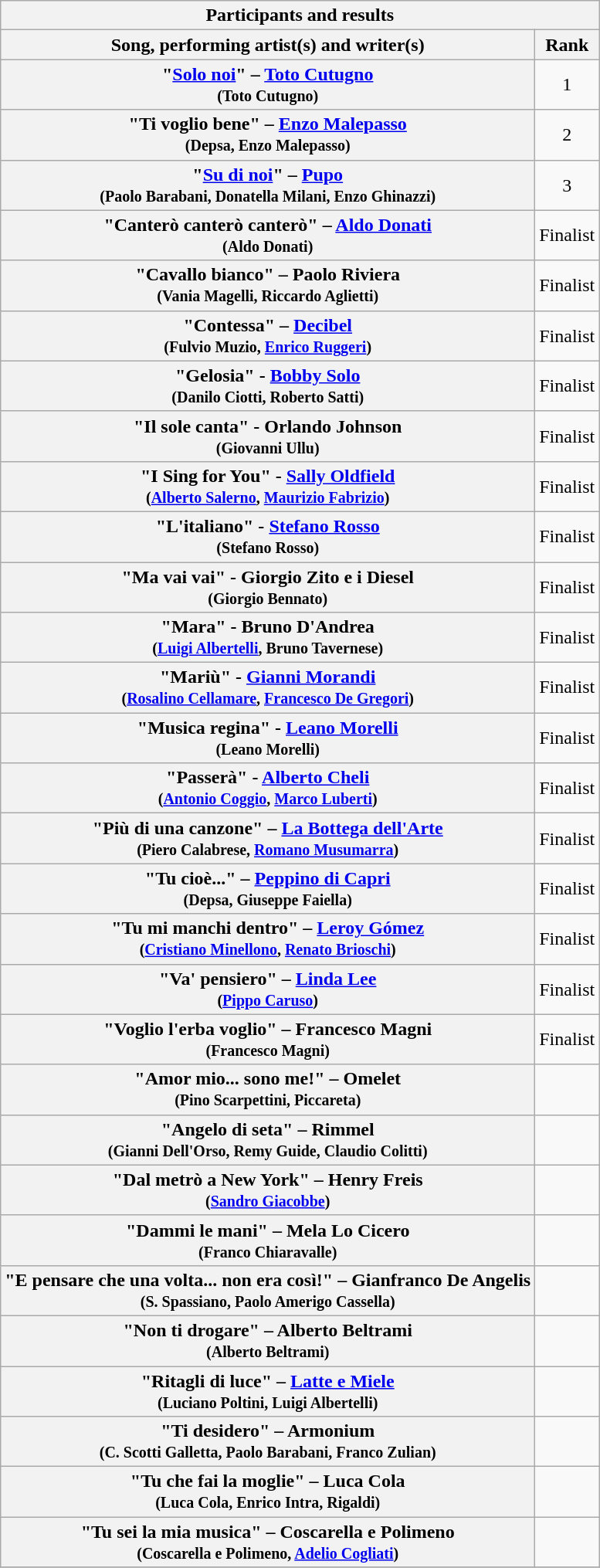<table class="plainrowheaders wikitable">
<tr>
<th colspan="3">Participants and results</th>
</tr>
<tr>
<th>Song, performing artist(s) and writer(s)</th>
<th>Rank</th>
</tr>
<tr>
<th scope="row">"<a href='#'>Solo noi</a>" –  <a href='#'>Toto Cutugno</a>  <br><small> 	(Toto Cutugno)</small></th>
<td style="text-align:center;">1</td>
</tr>
<tr>
<th scope="row">"Ti voglio bene" –  	<a href='#'>Enzo Malepasso</a> <br><small> 	(Depsa, Enzo Malepasso)</small></th>
<td style="text-align:center;">2</td>
</tr>
<tr>
<th scope="row">"<a href='#'>Su di noi</a>" – <a href='#'>Pupo</a>  <br><small> 	(Paolo Barabani, Donatella Milani, Enzo Ghinazzi)</small></th>
<td style="text-align:center;">3</td>
</tr>
<tr>
<th scope="row">"Canterò canterò canterò" –  <a href='#'>Aldo Donati</a> <br><small> 	(Aldo Donati)</small></th>
<td style="text-align:center;">Finalist</td>
</tr>
<tr>
<th scope="row">"Cavallo bianco"  –  	 	Paolo Riviera  <br><small> (Vania Magelli, Riccardo Aglietti)</small></th>
<td style="text-align:center;">Finalist</td>
</tr>
<tr>
<th scope="row">"Contessa" –  	<a href='#'>Decibel</a><br><small> 	(Fulvio Muzio, <a href='#'>Enrico Ruggeri</a>)</small></th>
<td style="text-align:center;">Finalist</td>
</tr>
<tr>
<th scope="row">"Gelosia" -  <a href='#'>Bobby Solo</a> <br><small> 	(Danilo Ciotti, Roberto Satti)</small></th>
<td style="text-align:center;">Finalist</td>
</tr>
<tr>
<th scope="row">"Il sole canta" -  Orlando Johnson <br><small>  	(Giovanni Ullu)</small></th>
<td style="text-align:center;">Finalist</td>
</tr>
<tr>
<th scope="row">"I Sing for You" -  <a href='#'>Sally Oldfield</a>  <br><small> 	(<a href='#'>Alberto Salerno</a>, <a href='#'>Maurizio Fabrizio</a>)</small></th>
<td style="text-align:center;">Finalist</td>
</tr>
<tr>
<th scope="row">"L'italiano" - <a href='#'>Stefano Rosso</a>  <br><small> 	 	(Stefano Rosso)</small></th>
<td style="text-align:center;">Finalist</td>
</tr>
<tr>
<th scope="row">"Ma vai vai" - Giorgio Zito e i Diesel <br><small>  	(Giorgio Bennato)</small></th>
<td style="text-align:center;">Finalist</td>
</tr>
<tr>
<th scope="row">"Mara" -   	Bruno D'Andrea <br><small> 	(<a href='#'>Luigi Albertelli</a>, Bruno Tavernese) </small></th>
<td style="text-align:center;">Finalist</td>
</tr>
<tr>
<th scope="row">"Mariù" - <a href='#'>Gianni Morandi</a>   <br><small> 	(<a href='#'>Rosalino Cellamare</a>, <a href='#'>Francesco De Gregori</a>) </small></th>
<td style="text-align:center;">Finalist</td>
</tr>
<tr>
<th scope="row">"Musica regina" - <a href='#'>Leano Morelli</a>  <br><small>(Leano Morelli)</small></th>
<td style="text-align:center;">Finalist</td>
</tr>
<tr>
<th scope="row">"Passerà" -  	<a href='#'>Alberto Cheli</a> <br><small>(<a href='#'>Antonio Coggio</a>, <a href='#'>Marco Luberti</a>)</small></th>
<td style="text-align:center;">Finalist</td>
</tr>
<tr>
<th scope="row">"Più di una canzone" – <a href='#'>La Bottega dell'Arte</a> <br><small>(Piero Calabrese, <a href='#'>Romano Musumarra</a>)</small></th>
<td style="text-align:center;">Finalist</td>
</tr>
<tr>
<th scope="row">"Tu cioè..." – <a href='#'>Peppino di Capri</a> <br><small> 	(Depsa, Giuseppe Faiella)</small></th>
<td style="text-align:center;">Finalist</td>
</tr>
<tr>
<th scope="row">"Tu mi manchi dentro" – <a href='#'>Leroy Gómez</a> <br><small>(<a href='#'>Cristiano Minellono</a>, <a href='#'>Renato Brioschi</a>)</small></th>
<td style="text-align:center;">Finalist</td>
</tr>
<tr>
<th scope="row">"Va' pensiero" – <a href='#'>Linda Lee</a> <br><small>(<a href='#'>Pippo Caruso</a>)</small></th>
<td style="text-align:center;">Finalist</td>
</tr>
<tr>
<th scope="row">"Voglio l'erba voglio" –  Francesco Magni <br><small>(Francesco Magni)</small></th>
<td style="text-align:center;">Finalist</td>
</tr>
<tr>
<th scope="row">"Amor mio... sono me!" – Omelet <br><small> 	(Pino Scarpettini, Piccareta)</small></th>
<td></td>
</tr>
<tr>
<th scope="row">"Angelo di seta" – Rimmel <br><small>(Gianni Dell'Orso, Remy Guide, Claudio Colitti)</small></th>
<td></td>
</tr>
<tr>
<th scope="row">"Dal metrò a New York" – Henry Freis  <br><small> 	(<a href='#'>Sandro Giacobbe</a>)</small></th>
<td></td>
</tr>
<tr>
<th scope="row">"Dammi le mani" – Mela Lo Cicero <br><small>(Franco Chiaravalle)</small></th>
<td></td>
</tr>
<tr>
<th scope="row">"E pensare che una volta... non era così!" –  	Gianfranco De Angelis <br><small>(S. Spassiano, Paolo Amerigo Cassella)</small></th>
<td></td>
</tr>
<tr>
<th scope="row">"Non ti drogare" – Alberto Beltrami <br><small>(Alberto Beltrami)</small></th>
<td></td>
</tr>
<tr>
<th scope="row">"Ritagli di luce" – <a href='#'>Latte e Miele</a> <br><small>(Luciano Poltini, Luigi Albertelli)</small></th>
<td></td>
</tr>
<tr>
<th scope="row">"Ti desidero" –  Armonium <br><small>(C. Scotti Galletta, Paolo Barabani, Franco Zulian)</small></th>
<td></td>
</tr>
<tr>
<th scope="row">"Tu che fai la moglie" – Luca Cola <br><small>(Luca Cola, Enrico Intra, Rigaldi)</small></th>
<td></td>
</tr>
<tr>
<th scope="row">"Tu sei la mia musica" –  Coscarella e Polimeno <br><small>(Coscarella e Polimeno, <a href='#'>Adelio Cogliati</a>)</small></th>
<td></td>
</tr>
<tr>
</tr>
</table>
